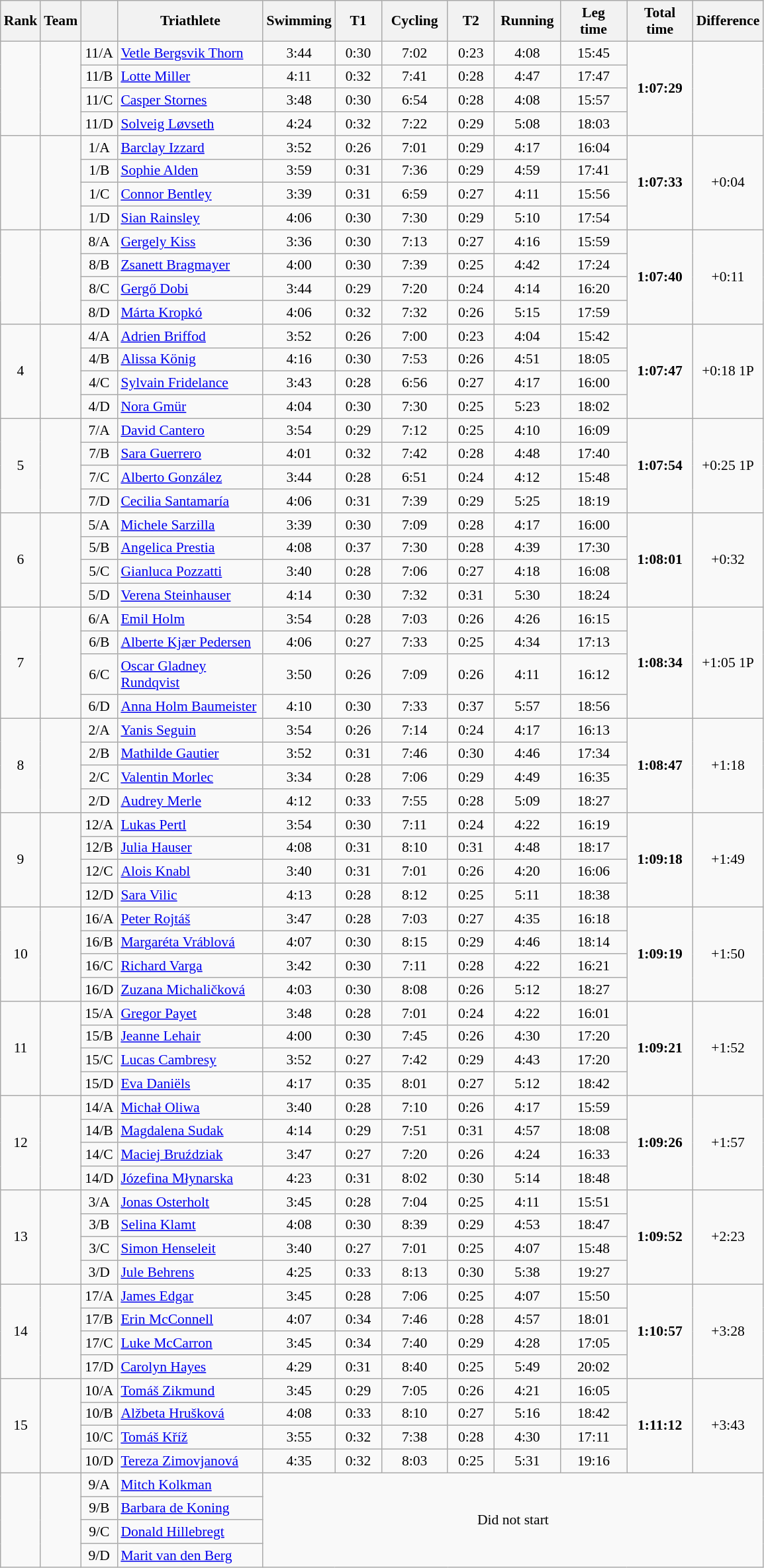<table class="wikitable sortable" style="text-align:center; font-size:90%">
<tr>
<th width=30>Rank</th>
<th>Team</th>
<th width=30></th>
<th width=140>Triathlete</th>
<th width=60 data-sort-type="text">Swimming</th>
<th width=40 data-sort-type="text">T1</th>
<th width=60 data-sort-type="text">Cycling</th>
<th width=40 data-sort-type="text">T2</th>
<th width=60 data-sort-type="text">Running</th>
<th width=60 data-sort-type="text">Leg<br>time</th>
<th width=60>Total<br>time</th>
<th width=60>Difference</th>
</tr>
<tr>
<td rowspan=4></td>
<td rowspan=4 align=left></td>
<td>11/A</td>
<td align=left><a href='#'>Vetle Bergsvik Thorn</a></td>
<td>3:44</td>
<td>0:30</td>
<td>7:02</td>
<td>0:23</td>
<td>4:08</td>
<td>15:45</td>
<td rowspan=4><strong>1:07:29</strong></td>
<td rowspan=4></td>
</tr>
<tr>
<td>11/B</td>
<td align=left><a href='#'>Lotte Miller</a></td>
<td>4:11</td>
<td>0:32</td>
<td>7:41</td>
<td>0:28</td>
<td>4:47</td>
<td>17:47</td>
</tr>
<tr>
<td>11/C</td>
<td align=left><a href='#'>Casper Stornes</a></td>
<td>3:48</td>
<td>0:30</td>
<td>6:54</td>
<td>0:28</td>
<td>4:08</td>
<td>15:57</td>
</tr>
<tr>
<td>11/D</td>
<td align=left><a href='#'>Solveig Løvseth</a></td>
<td>4:24</td>
<td>0:32</td>
<td>7:22</td>
<td>0:29</td>
<td>5:08</td>
<td>18:03</td>
</tr>
<tr>
<td rowspan=4></td>
<td rowspan=4 align=left></td>
<td>1/A</td>
<td align=left><a href='#'>Barclay Izzard</a></td>
<td>3:52</td>
<td>0:26</td>
<td>7:01</td>
<td>0:29</td>
<td>4:17</td>
<td>16:04</td>
<td rowspan=4><strong>1:07:33</strong></td>
<td rowspan=4>+0:04</td>
</tr>
<tr>
<td>1/B</td>
<td align=left><a href='#'>Sophie Alden</a></td>
<td>3:59</td>
<td>0:31</td>
<td>7:36</td>
<td>0:29</td>
<td>4:59</td>
<td>17:41</td>
</tr>
<tr>
<td>1/C</td>
<td align=left><a href='#'>Connor Bentley</a></td>
<td>3:39</td>
<td>0:31</td>
<td>6:59</td>
<td>0:27</td>
<td>4:11</td>
<td>15:56</td>
</tr>
<tr>
<td>1/D</td>
<td align=left><a href='#'>Sian Rainsley</a></td>
<td>4:06</td>
<td>0:30</td>
<td>7:30</td>
<td>0:29</td>
<td>5:10</td>
<td>17:54</td>
</tr>
<tr>
<td rowspan=4></td>
<td rowspan=4 align=left></td>
<td>8/A</td>
<td align=left><a href='#'>Gergely Kiss</a></td>
<td>3:36</td>
<td>0:30</td>
<td>7:13</td>
<td>0:27</td>
<td>4:16</td>
<td>15:59</td>
<td rowspan=4><strong>1:07:40</strong></td>
<td rowspan=4>+0:11</td>
</tr>
<tr>
<td>8/B</td>
<td align=left><a href='#'>Zsanett Bragmayer</a></td>
<td>4:00</td>
<td>0:30</td>
<td>7:39</td>
<td>0:25</td>
<td>4:42</td>
<td>17:24</td>
</tr>
<tr>
<td>8/C</td>
<td align=left><a href='#'>Gergő Dobi</a></td>
<td>3:44</td>
<td>0:29</td>
<td>7:20</td>
<td>0:24</td>
<td>4:14</td>
<td>16:20</td>
</tr>
<tr>
<td>8/D</td>
<td align=left><a href='#'>Márta Kropkó</a></td>
<td>4:06</td>
<td>0:32</td>
<td>7:32</td>
<td>0:26</td>
<td>5:15</td>
<td>17:59</td>
</tr>
<tr>
<td rowspan=4>4</td>
<td rowspan=4 align=left></td>
<td>4/A</td>
<td align=left><a href='#'>Adrien Briffod</a></td>
<td>3:52</td>
<td>0:26</td>
<td>7:00</td>
<td>0:23</td>
<td>4:04</td>
<td>15:42</td>
<td rowspan=4><strong>1:07:47</strong></td>
<td rowspan=4>+0:18 1P</td>
</tr>
<tr>
<td>4/B</td>
<td align=left><a href='#'>Alissa König</a></td>
<td>4:16</td>
<td>0:30</td>
<td>7:53</td>
<td>0:26</td>
<td>4:51</td>
<td>18:05</td>
</tr>
<tr>
<td>4/C</td>
<td align=left><a href='#'>Sylvain Fridelance</a></td>
<td>3:43</td>
<td>0:28</td>
<td>6:56</td>
<td>0:27</td>
<td>4:17</td>
<td>16:00</td>
</tr>
<tr>
<td>4/D</td>
<td align=left><a href='#'>Nora Gmür</a></td>
<td>4:04</td>
<td>0:30</td>
<td>7:30</td>
<td>0:25</td>
<td>5:23</td>
<td>18:02</td>
</tr>
<tr>
<td rowspan=4>5</td>
<td rowspan=4 align=left></td>
<td>7/A</td>
<td align=left><a href='#'>David Cantero</a></td>
<td>3:54</td>
<td>0:29</td>
<td>7:12</td>
<td>0:25</td>
<td>4:10</td>
<td>16:09</td>
<td rowspan=4><strong>1:07:54</strong></td>
<td rowspan=4>+0:25 1P</td>
</tr>
<tr>
<td>7/B</td>
<td align=left><a href='#'>Sara Guerrero</a></td>
<td>4:01</td>
<td>0:32</td>
<td>7:42</td>
<td>0:28</td>
<td>4:48</td>
<td>17:40</td>
</tr>
<tr>
<td>7/C</td>
<td align=left><a href='#'>Alberto González</a></td>
<td>3:44</td>
<td>0:28</td>
<td>6:51</td>
<td>0:24</td>
<td>4:12</td>
<td>15:48</td>
</tr>
<tr>
<td>7/D</td>
<td align=left><a href='#'>Cecilia Santamaría</a></td>
<td>4:06</td>
<td>0:31</td>
<td>7:39</td>
<td>0:29</td>
<td>5:25</td>
<td>18:19</td>
</tr>
<tr>
<td rowspan=4>6</td>
<td rowspan=4 align=left></td>
<td>5/A</td>
<td align=left><a href='#'>Michele Sarzilla</a></td>
<td>3:39</td>
<td>0:30</td>
<td>7:09</td>
<td>0:28</td>
<td>4:17</td>
<td>16:00</td>
<td rowspan=4><strong>1:08:01</strong></td>
<td rowspan=4>+0:32</td>
</tr>
<tr>
<td>5/B</td>
<td align=left><a href='#'>Angelica Prestia</a></td>
<td>4:08</td>
<td>0:37</td>
<td>7:30</td>
<td>0:28</td>
<td>4:39</td>
<td>17:30</td>
</tr>
<tr>
<td>5/C</td>
<td align=left><a href='#'>Gianluca Pozzatti</a></td>
<td>3:40</td>
<td>0:28</td>
<td>7:06</td>
<td>0:27</td>
<td>4:18</td>
<td>16:08</td>
</tr>
<tr>
<td>5/D</td>
<td align=left><a href='#'>Verena Steinhauser</a></td>
<td>4:14</td>
<td>0:30</td>
<td>7:32</td>
<td>0:31</td>
<td>5:30</td>
<td>18:24</td>
</tr>
<tr>
<td rowspan=4>7</td>
<td rowspan=4 align=left></td>
<td>6/A</td>
<td align=left><a href='#'>Emil Holm</a></td>
<td>3:54</td>
<td>0:28</td>
<td>7:03</td>
<td>0:26</td>
<td>4:26</td>
<td>16:15</td>
<td rowspan=4><strong>1:08:34</strong></td>
<td rowspan=4>+1:05 1P</td>
</tr>
<tr>
<td>6/B</td>
<td align=left><a href='#'>Alberte Kjær Pedersen</a></td>
<td>4:06</td>
<td>0:27</td>
<td>7:33</td>
<td>0:25</td>
<td>4:34</td>
<td>17:13</td>
</tr>
<tr>
<td>6/C</td>
<td align=left><a href='#'>Oscar Gladney Rundqvist</a></td>
<td>3:50</td>
<td>0:26</td>
<td>7:09</td>
<td>0:26</td>
<td>4:11</td>
<td>16:12</td>
</tr>
<tr>
<td>6/D</td>
<td align=left><a href='#'>Anna Holm Baumeister</a></td>
<td>4:10</td>
<td>0:30</td>
<td>7:33</td>
<td>0:37</td>
<td>5:57</td>
<td>18:56</td>
</tr>
<tr>
<td rowspan=4>8</td>
<td rowspan=4 align=left></td>
<td>2/A</td>
<td align=left><a href='#'>Yanis Seguin</a></td>
<td>3:54</td>
<td>0:26</td>
<td>7:14</td>
<td>0:24</td>
<td>4:17</td>
<td>16:13</td>
<td rowspan=4><strong>1:08:47</strong></td>
<td rowspan=4>+1:18</td>
</tr>
<tr>
<td>2/B</td>
<td align=left><a href='#'>Mathilde Gautier</a></td>
<td>3:52</td>
<td>0:31</td>
<td>7:46</td>
<td>0:30</td>
<td>4:46</td>
<td>17:34</td>
</tr>
<tr>
<td>2/C</td>
<td align=left><a href='#'>Valentin Morlec</a></td>
<td>3:34</td>
<td>0:28</td>
<td>7:06</td>
<td>0:29</td>
<td>4:49</td>
<td>16:35</td>
</tr>
<tr>
<td>2/D</td>
<td align=left><a href='#'>Audrey Merle</a></td>
<td>4:12</td>
<td>0:33</td>
<td>7:55</td>
<td>0:28</td>
<td>5:09</td>
<td>18:27</td>
</tr>
<tr>
<td rowspan=4>9</td>
<td rowspan=4 align=left></td>
<td>12/A</td>
<td align=left><a href='#'>Lukas Pertl</a></td>
<td>3:54</td>
<td>0:30</td>
<td>7:11</td>
<td>0:24</td>
<td>4:22</td>
<td>16:19</td>
<td rowspan=4><strong>1:09:18</strong></td>
<td rowspan=4>+1:49</td>
</tr>
<tr>
<td>12/B</td>
<td align=left><a href='#'>Julia Hauser</a></td>
<td>4:08</td>
<td>0:31</td>
<td>8:10</td>
<td>0:31</td>
<td>4:48</td>
<td>18:17</td>
</tr>
<tr>
<td>12/C</td>
<td align=left><a href='#'>Alois Knabl</a></td>
<td>3:40</td>
<td>0:31</td>
<td>7:01</td>
<td>0:26</td>
<td>4:20</td>
<td>16:06</td>
</tr>
<tr>
<td>12/D</td>
<td align=left><a href='#'>Sara Vilic</a></td>
<td>4:13</td>
<td>0:28</td>
<td>8:12</td>
<td>0:25</td>
<td>5:11</td>
<td>18:38</td>
</tr>
<tr>
<td rowspan=4>10</td>
<td rowspan=4 align=left></td>
<td>16/A</td>
<td align=left><a href='#'>Peter Rojtáš</a></td>
<td>3:47</td>
<td>0:28</td>
<td>7:03</td>
<td>0:27</td>
<td>4:35</td>
<td>16:18</td>
<td rowspan=4><strong>1:09:19</strong></td>
<td rowspan=4>+1:50</td>
</tr>
<tr>
<td>16/B</td>
<td align=left><a href='#'>Margaréta Vráblová</a></td>
<td>4:07</td>
<td>0:30</td>
<td>8:15</td>
<td>0:29</td>
<td>4:46</td>
<td>18:14</td>
</tr>
<tr>
<td>16/C</td>
<td align=left><a href='#'>Richard Varga</a></td>
<td>3:42</td>
<td>0:30</td>
<td>7:11</td>
<td>0:28</td>
<td>4:22</td>
<td>16:21</td>
</tr>
<tr>
<td>16/D</td>
<td align=left><a href='#'>Zuzana Michaličková</a></td>
<td>4:03</td>
<td>0:30</td>
<td>8:08</td>
<td>0:26</td>
<td>5:12</td>
<td>18:27</td>
</tr>
<tr>
<td rowspan=4>11</td>
<td rowspan=4 align=left></td>
<td>15/A</td>
<td align=left><a href='#'>Gregor Payet</a></td>
<td>3:48</td>
<td>0:28</td>
<td>7:01</td>
<td>0:24</td>
<td>4:22</td>
<td>16:01</td>
<td rowspan=4><strong>1:09:21</strong></td>
<td rowspan=4>+1:52</td>
</tr>
<tr>
<td>15/B</td>
<td align=left><a href='#'>Jeanne Lehair</a></td>
<td>4:00</td>
<td>0:30</td>
<td>7:45</td>
<td>0:26</td>
<td>4:30</td>
<td>17:20</td>
</tr>
<tr>
<td>15/C</td>
<td align=left><a href='#'>Lucas Cambresy</a></td>
<td>3:52</td>
<td>0:27</td>
<td>7:42</td>
<td>0:29</td>
<td>4:43</td>
<td>17:20</td>
</tr>
<tr>
<td>15/D</td>
<td align=left><a href='#'>Eva Daniëls</a></td>
<td>4:17</td>
<td>0:35</td>
<td>8:01</td>
<td>0:27</td>
<td>5:12</td>
<td>18:42</td>
</tr>
<tr>
<td rowspan=4>12</td>
<td rowspan=4 align=left></td>
<td>14/A</td>
<td align=left><a href='#'>Michał Oliwa</a></td>
<td>3:40</td>
<td>0:28</td>
<td>7:10</td>
<td>0:26</td>
<td>4:17</td>
<td>15:59</td>
<td rowspan=4><strong>1:09:26</strong></td>
<td rowspan=4>+1:57</td>
</tr>
<tr>
<td>14/B</td>
<td align=left><a href='#'>Magdalena Sudak</a></td>
<td>4:14</td>
<td>0:29</td>
<td>7:51</td>
<td>0:31</td>
<td>4:57</td>
<td>18:08</td>
</tr>
<tr>
<td>14/C</td>
<td align=left><a href='#'>Maciej Bruździak</a></td>
<td>3:47</td>
<td>0:27</td>
<td>7:20</td>
<td>0:26</td>
<td>4:24</td>
<td>16:33</td>
</tr>
<tr>
<td>14/D</td>
<td align=left><a href='#'>Józefina Młynarska</a></td>
<td>4:23</td>
<td>0:31</td>
<td>8:02</td>
<td>0:30</td>
<td>5:14</td>
<td>18:48</td>
</tr>
<tr>
<td rowspan=4>13</td>
<td rowspan=4 align=left></td>
<td>3/A</td>
<td align=left><a href='#'>Jonas Osterholt</a></td>
<td>3:45</td>
<td>0:28</td>
<td>7:04</td>
<td>0:25</td>
<td>4:11</td>
<td>15:51</td>
<td rowspan=4><strong>1:09:52</strong></td>
<td rowspan=4>+2:23</td>
</tr>
<tr>
<td>3/B</td>
<td align=left><a href='#'>Selina Klamt</a></td>
<td>4:08</td>
<td>0:30</td>
<td>8:39</td>
<td>0:29</td>
<td>4:53</td>
<td>18:47</td>
</tr>
<tr>
<td>3/C</td>
<td align=left><a href='#'>Simon Henseleit</a></td>
<td>3:40</td>
<td>0:27</td>
<td>7:01</td>
<td>0:25</td>
<td>4:07</td>
<td>15:48</td>
</tr>
<tr>
<td>3/D</td>
<td align=left><a href='#'>Jule Behrens</a></td>
<td>4:25</td>
<td>0:33</td>
<td>8:13</td>
<td>0:30</td>
<td>5:38</td>
<td>19:27</td>
</tr>
<tr>
<td rowspan=4>14</td>
<td rowspan=4 align=left></td>
<td>17/A</td>
<td align=left><a href='#'>James Edgar</a></td>
<td>3:45</td>
<td>0:28</td>
<td>7:06</td>
<td>0:25</td>
<td>4:07</td>
<td>15:50</td>
<td rowspan=4><strong>1:10:57</strong></td>
<td rowspan=4>+3:28</td>
</tr>
<tr>
<td>17/B</td>
<td align=left><a href='#'>Erin McConnell</a></td>
<td>4:07</td>
<td>0:34</td>
<td>7:46</td>
<td>0:28</td>
<td>4:57</td>
<td>18:01</td>
</tr>
<tr>
<td>17/C</td>
<td align=left><a href='#'>Luke McCarron</a></td>
<td>3:45</td>
<td>0:34</td>
<td>7:40</td>
<td>0:29</td>
<td>4:28</td>
<td>17:05</td>
</tr>
<tr>
<td>17/D</td>
<td align=left><a href='#'>Carolyn Hayes</a></td>
<td>4:29</td>
<td>0:31</td>
<td>8:40</td>
<td>0:25</td>
<td>5:49</td>
<td>20:02</td>
</tr>
<tr>
<td rowspan=4>15</td>
<td rowspan=4 align=left></td>
<td>10/A</td>
<td align=left><a href='#'>Tomáš Zikmund</a></td>
<td>3:45</td>
<td>0:29</td>
<td>7:05</td>
<td>0:26</td>
<td>4:21</td>
<td>16:05</td>
<td rowspan=4><strong>1:11:12</strong></td>
<td rowspan=4>+3:43</td>
</tr>
<tr>
<td>10/B</td>
<td align=left><a href='#'>Alžbeta Hrušková</a></td>
<td>4:08</td>
<td>0:33</td>
<td>8:10</td>
<td>0:27</td>
<td>5:16</td>
<td>18:42</td>
</tr>
<tr>
<td>10/C</td>
<td align=left><a href='#'>Tomáš Kříž</a></td>
<td>3:55</td>
<td>0:32</td>
<td>7:38</td>
<td>0:28</td>
<td>4:30</td>
<td>17:11</td>
</tr>
<tr>
<td>10/D</td>
<td align=left><a href='#'>Tereza Zimovjanová</a></td>
<td>4:35</td>
<td>0:32</td>
<td>8:03</td>
<td>0:25</td>
<td>5:31</td>
<td>19:16</td>
</tr>
<tr>
<td rowspan=4></td>
<td rowspan=4 align=left></td>
<td>9/A</td>
<td align=left><a href='#'>Mitch Kolkman</a></td>
<td colspan=8 rowspan=4>Did not start</td>
</tr>
<tr>
<td>9/B</td>
<td align=left><a href='#'>Barbara de Koning</a></td>
</tr>
<tr>
<td>9/C</td>
<td align=left><a href='#'>Donald Hillebregt</a></td>
</tr>
<tr>
<td>9/D</td>
<td align=left><a href='#'>Marit van den Berg</a></td>
</tr>
</table>
